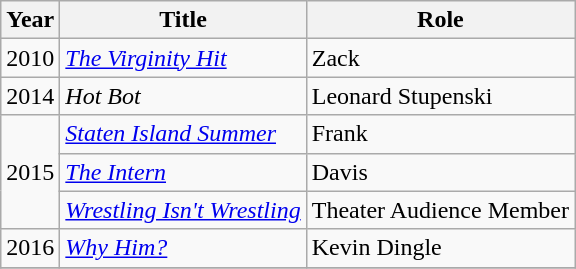<table class = "wikitable sortable">
<tr>
<th>Year</th>
<th>Title</th>
<th>Role</th>
</tr>
<tr>
<td>2010</td>
<td><em><a href='#'>The Virginity Hit</a></em></td>
<td>Zack</td>
</tr>
<tr>
<td>2014</td>
<td><em>Hot Bot</em></td>
<td>Leonard Stupenski</td>
</tr>
<tr>
<td rowspan=3>2015</td>
<td><em><a href='#'>Staten Island Summer</a></em></td>
<td>Frank</td>
</tr>
<tr>
<td><em><a href='#'>The Intern</a></em></td>
<td>Davis</td>
</tr>
<tr>
<td><em><a href='#'>Wrestling Isn't Wrestling</a></em></td>
<td>Theater Audience Member</td>
</tr>
<tr>
<td>2016</td>
<td><em><a href='#'>Why Him?</a></em></td>
<td>Kevin Dingle</td>
</tr>
<tr>
</tr>
</table>
